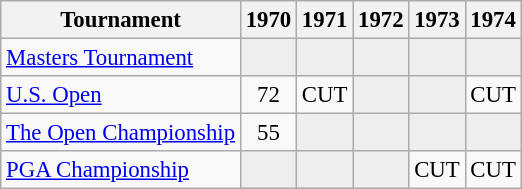<table class="wikitable" style="font-size:95%;text-align:center;">
<tr>
<th>Tournament</th>
<th>1970</th>
<th>1971</th>
<th>1972</th>
<th>1973</th>
<th>1974</th>
</tr>
<tr>
<td align=left><a href='#'>Masters Tournament</a></td>
<td style="background:#eeeeee;"></td>
<td style="background:#eeeeee;"></td>
<td style="background:#eeeeee;"></td>
<td style="background:#eeeeee;"></td>
<td style="background:#eeeeee;"></td>
</tr>
<tr>
<td align=left><a href='#'>U.S. Open</a></td>
<td>72</td>
<td>CUT</td>
<td style="background:#eeeeee;"></td>
<td style="background:#eeeeee;"></td>
<td>CUT</td>
</tr>
<tr>
<td align=left><a href='#'>The Open Championship</a></td>
<td>55</td>
<td style="background:#eeeeee;"></td>
<td style="background:#eeeeee;"></td>
<td style="background:#eeeeee;"></td>
<td style="background:#eeeeee;"></td>
</tr>
<tr>
<td align=left><a href='#'>PGA Championship</a></td>
<td style="background:#eeeeee;"></td>
<td style="background:#eeeeee;"></td>
<td style="background:#eeeeee;"></td>
<td>CUT</td>
<td>CUT</td>
</tr>
</table>
